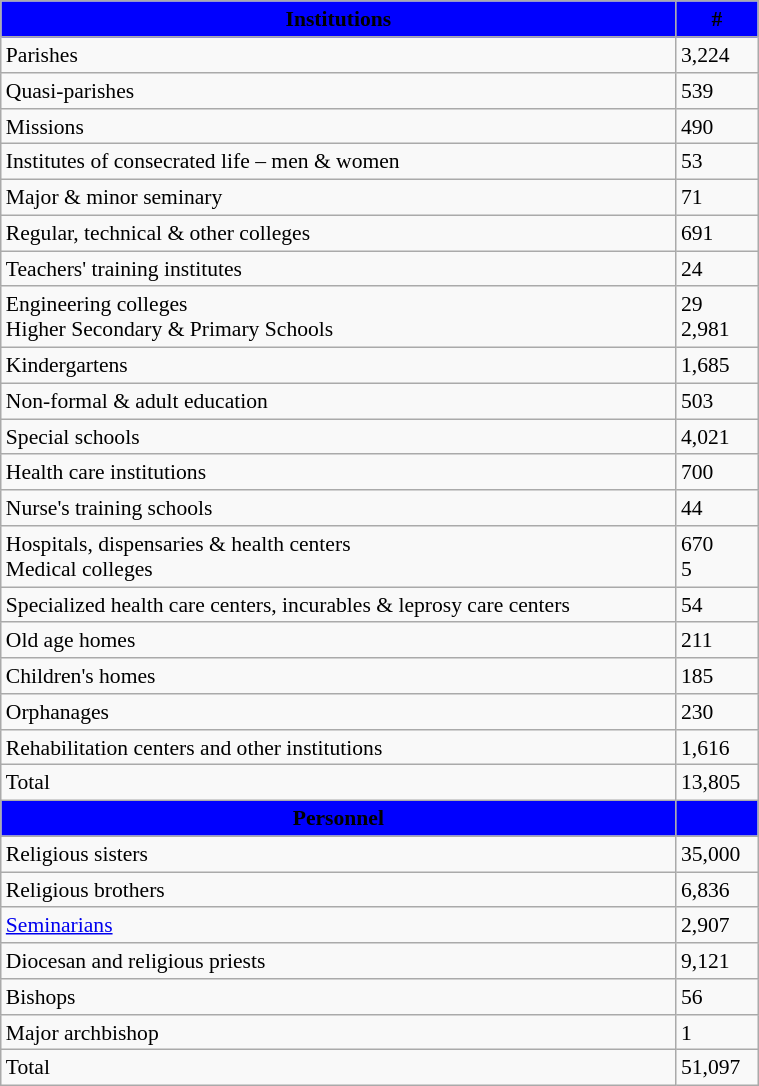<table class="wikitable" style="float:right; width:40%; font-size:90%;">
<tr>
<th style="background:blue;"><span>Institutions</span></th>
<th style="background:blue;"><span>#</span></th>
</tr>
<tr>
<td>Parishes</td>
<td>3,224</td>
</tr>
<tr>
<td>Quasi-parishes</td>
<td>539</td>
</tr>
<tr>
<td>Missions</td>
<td>490</td>
</tr>
<tr>
<td>Institutes of consecrated life – men & women</td>
<td>53</td>
</tr>
<tr>
<td>Major & minor seminary</td>
<td>71</td>
</tr>
<tr>
<td>Regular, technical & other colleges</td>
<td>691</td>
</tr>
<tr>
<td>Teachers' training institutes</td>
<td>24</td>
</tr>
<tr>
<td>Engineering colleges<br>Higher Secondary & Primary Schools</td>
<td>29<br>2,981</td>
</tr>
<tr>
<td>Kindergartens</td>
<td>1,685</td>
</tr>
<tr>
<td>Non-formal & adult education</td>
<td>503</td>
</tr>
<tr>
<td>Special schools</td>
<td>4,021</td>
</tr>
<tr>
<td>Health care institutions</td>
<td>700</td>
</tr>
<tr>
<td>Nurse's training schools</td>
<td>44</td>
</tr>
<tr>
<td>Hospitals, dispensaries & health centers<br>Medical colleges</td>
<td>670<br>5</td>
</tr>
<tr>
<td>Specialized health care centers, incurables & leprosy care centers</td>
<td>54</td>
</tr>
<tr>
<td>Old age homes</td>
<td>211</td>
</tr>
<tr>
<td>Children's homes</td>
<td>185</td>
</tr>
<tr>
<td>Orphanages</td>
<td>230</td>
</tr>
<tr>
<td>Rehabilitation centers and other institutions</td>
<td>1,616</td>
</tr>
<tr>
<td>Total</td>
<td>13,805</td>
</tr>
<tr>
<th style="background:blue;"><span>Personnel</span></th>
<th style="background:blue;"><span></span></th>
</tr>
<tr>
<td>Religious sisters</td>
<td>35,000</td>
</tr>
<tr>
<td>Religious brothers</td>
<td>6,836</td>
</tr>
<tr>
<td><a href='#'>Seminarians</a></td>
<td>2,907</td>
</tr>
<tr>
<td>Diocesan and religious priests</td>
<td>9,121</td>
</tr>
<tr>
<td>Bishops</td>
<td>56</td>
</tr>
<tr>
<td>Major archbishop</td>
<td>1</td>
</tr>
<tr>
<td>Total</td>
<td>51,097</td>
</tr>
</table>
